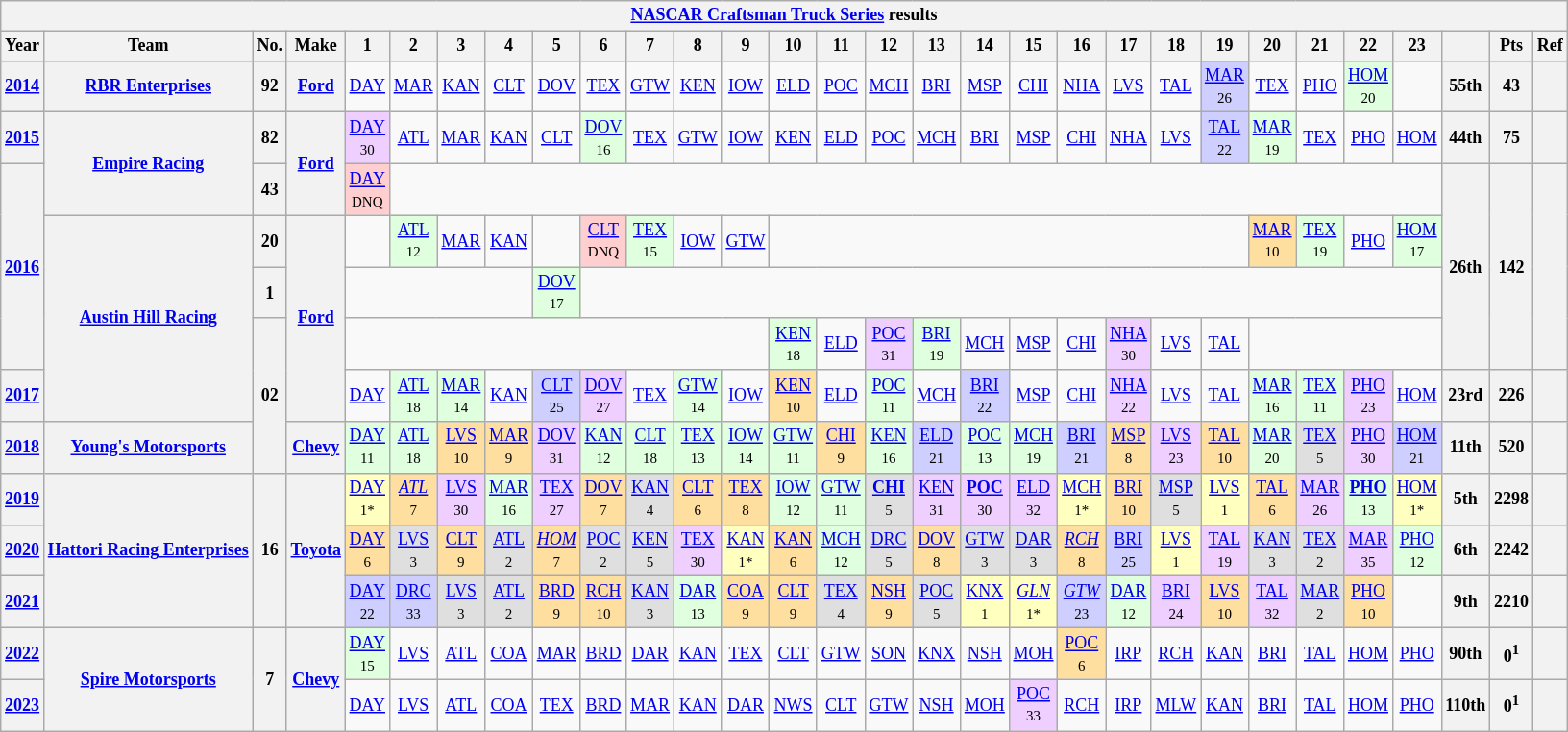<table class="wikitable" style="text-align:center; font-size:75%">
<tr>
<th colspan=30><a href='#'>NASCAR Craftsman Truck Series</a> results</th>
</tr>
<tr>
<th>Year</th>
<th>Team</th>
<th>No.</th>
<th>Make</th>
<th>1</th>
<th>2</th>
<th>3</th>
<th>4</th>
<th>5</th>
<th>6</th>
<th>7</th>
<th>8</th>
<th>9</th>
<th>10</th>
<th>11</th>
<th>12</th>
<th>13</th>
<th>14</th>
<th>15</th>
<th>16</th>
<th>17</th>
<th>18</th>
<th>19</th>
<th>20</th>
<th>21</th>
<th>22</th>
<th>23</th>
<th></th>
<th>Pts</th>
<th>Ref</th>
</tr>
<tr>
<th><a href='#'>2014</a></th>
<th><a href='#'>RBR Enterprises</a></th>
<th>92</th>
<th><a href='#'>Ford</a></th>
<td><a href='#'>DAY</a></td>
<td><a href='#'>MAR</a></td>
<td><a href='#'>KAN</a></td>
<td><a href='#'>CLT</a></td>
<td><a href='#'>DOV</a></td>
<td><a href='#'>TEX</a></td>
<td><a href='#'>GTW</a></td>
<td><a href='#'>KEN</a></td>
<td><a href='#'>IOW</a></td>
<td><a href='#'>ELD</a></td>
<td><a href='#'>POC</a></td>
<td><a href='#'>MCH</a></td>
<td><a href='#'>BRI</a></td>
<td><a href='#'>MSP</a></td>
<td><a href='#'>CHI</a></td>
<td><a href='#'>NHA</a></td>
<td><a href='#'>LVS</a></td>
<td><a href='#'>TAL</a></td>
<td style="background:#CFCFFF;"><a href='#'>MAR</a><br><small>26</small></td>
<td><a href='#'>TEX</a></td>
<td><a href='#'>PHO</a></td>
<td style="background:#DFFFDF;"><a href='#'>HOM</a><br><small>20</small></td>
<td></td>
<th>55th</th>
<th>43</th>
<th></th>
</tr>
<tr>
<th><a href='#'>2015</a></th>
<th rowspan=2><a href='#'>Empire Racing</a></th>
<th>82</th>
<th rowspan=2><a href='#'>Ford</a></th>
<td style="background:#EFCFFF;"><a href='#'>DAY</a><br><small>30</small></td>
<td><a href='#'>ATL</a></td>
<td><a href='#'>MAR</a></td>
<td><a href='#'>KAN</a></td>
<td><a href='#'>CLT</a></td>
<td style="background:#DFFFDF;"><a href='#'>DOV</a><br><small>16</small></td>
<td><a href='#'>TEX</a></td>
<td><a href='#'>GTW</a></td>
<td><a href='#'>IOW</a></td>
<td><a href='#'>KEN</a></td>
<td><a href='#'>ELD</a></td>
<td><a href='#'>POC</a></td>
<td><a href='#'>MCH</a></td>
<td><a href='#'>BRI</a></td>
<td><a href='#'>MSP</a></td>
<td><a href='#'>CHI</a></td>
<td><a href='#'>NHA</a></td>
<td><a href='#'>LVS</a></td>
<td style="background:#CFCFFF;"><a href='#'>TAL</a><br><small>22</small></td>
<td style="background:#DFFFDF;"><a href='#'>MAR</a><br><small>19</small></td>
<td><a href='#'>TEX</a></td>
<td><a href='#'>PHO</a></td>
<td><a href='#'>HOM</a></td>
<th>44th</th>
<th>75</th>
<th></th>
</tr>
<tr>
<th rowspan=4><a href='#'>2016</a></th>
<th>43</th>
<td style="background:#FFCFCF;"><a href='#'>DAY</a><br><small>DNQ</small></td>
<td colspan=22></td>
<th rowspan=4>26th</th>
<th rowspan=4>142</th>
<th rowspan=4></th>
</tr>
<tr>
<th rowspan=4><a href='#'>Austin Hill Racing</a></th>
<th>20</th>
<th rowspan=4><a href='#'>Ford</a></th>
<td></td>
<td style="background:#DFFFDF;"><a href='#'>ATL</a><br><small>12</small></td>
<td><a href='#'>MAR</a></td>
<td><a href='#'>KAN</a></td>
<td></td>
<td style="background:#FFCFCF;"><a href='#'>CLT</a><br><small>DNQ</small></td>
<td style="background:#DFFFDF;"><a href='#'>TEX</a><br><small>15</small></td>
<td><a href='#'>IOW</a></td>
<td><a href='#'>GTW</a></td>
<td colspan=10></td>
<td style="background:#FFDF9F;"><a href='#'>MAR</a><br><small>10</small></td>
<td style="background:#DFFFDF;"><a href='#'>TEX</a><br><small>19</small></td>
<td><a href='#'>PHO</a></td>
<td style="background:#DFFFDF;"><a href='#'>HOM</a><br><small>17</small></td>
</tr>
<tr>
<th>1</th>
<td colspan=4></td>
<td style="background:#DFFFDF;"><a href='#'>DOV</a><br><small>17</small></td>
<td colspan=18></td>
</tr>
<tr>
<th rowspan=3>02</th>
<td colspan=9></td>
<td style="background:#DFFFDF;"><a href='#'>KEN</a><br><small>18</small></td>
<td><a href='#'>ELD</a></td>
<td style="background:#EFCFFF;"><a href='#'>POC</a><br><small>31</small></td>
<td style="background:#DFFFDF;"><a href='#'>BRI</a><br><small>19</small></td>
<td><a href='#'>MCH</a></td>
<td><a href='#'>MSP</a></td>
<td><a href='#'>CHI</a></td>
<td style="background:#EFCFFF;"><a href='#'>NHA</a><br><small>30</small></td>
<td><a href='#'>LVS</a></td>
<td><a href='#'>TAL</a></td>
<td colspan=4></td>
</tr>
<tr>
<th><a href='#'>2017</a></th>
<td><a href='#'>DAY</a></td>
<td style="background:#DFFFDF;"><a href='#'>ATL</a><br><small>18</small></td>
<td style="background:#DFFFDF;"><a href='#'>MAR</a><br><small>14</small></td>
<td><a href='#'>KAN</a></td>
<td style="background:#CFCFFF;"><a href='#'>CLT</a><br><small>25</small></td>
<td style="background:#EFCFFF;"><a href='#'>DOV</a><br><small>27</small></td>
<td><a href='#'>TEX</a></td>
<td style="background:#DFFFDF;"><a href='#'>GTW</a><br><small>14</small></td>
<td><a href='#'>IOW</a></td>
<td style="background:#FFDF9F;"><a href='#'>KEN</a><br><small>10</small></td>
<td><a href='#'>ELD</a></td>
<td style="background:#DFFFDF;"><a href='#'>POC</a><br><small>11</small></td>
<td><a href='#'>MCH</a></td>
<td style="background:#CFCFFF;"><a href='#'>BRI</a><br><small>22</small></td>
<td><a href='#'>MSP</a></td>
<td><a href='#'>CHI</a></td>
<td style="background:#EFCFFF;"><a href='#'>NHA</a><br><small>22</small></td>
<td><a href='#'>LVS</a></td>
<td><a href='#'>TAL</a></td>
<td style="background:#DFFFDF;"><a href='#'>MAR</a><br><small>16</small></td>
<td style="background:#DFFFDF;"><a href='#'>TEX</a><br><small>11</small></td>
<td style="background:#EFCFFF;"><a href='#'>PHO</a><br><small>23</small></td>
<td><a href='#'>HOM</a></td>
<th>23rd</th>
<th>226</th>
<th></th>
</tr>
<tr>
<th><a href='#'>2018</a></th>
<th><a href='#'>Young's Motorsports</a></th>
<th><a href='#'>Chevy</a></th>
<td style="background:#DFFFDF;"><a href='#'>DAY</a><br><small>11</small></td>
<td style="background:#DFFFDF;"><a href='#'>ATL</a><br><small>18</small></td>
<td style="background:#FFDF9F;"><a href='#'>LVS</a><br><small>10</small></td>
<td style="background:#FFDF9F;"><a href='#'>MAR</a><br><small>9</small></td>
<td style="background:#EFCFFF;"><a href='#'>DOV</a><br><small>31</small></td>
<td style="background:#DFFFDF;"><a href='#'>KAN</a><br><small>12</small></td>
<td style="background:#DFFFDF;"><a href='#'>CLT</a><br><small>18</small></td>
<td style="background:#DFFFDF;"><a href='#'>TEX</a><br><small>13</small></td>
<td style="background:#DFFFDF;"><a href='#'>IOW</a><br><small>14</small></td>
<td style="background:#DFFFDF;"><a href='#'>GTW</a><br><small>11</small></td>
<td style="background:#FFDF9F;"><a href='#'>CHI</a><br><small>9</small></td>
<td style="background:#DFFFDF;"><a href='#'>KEN</a><br><small>16</small></td>
<td style="background:#CFCFFF;"><a href='#'>ELD</a><br><small>21</small></td>
<td style="background:#DFFFDF;"><a href='#'>POC</a><br><small>13</small></td>
<td style="background:#DFFFDF;"><a href='#'>MCH</a><br><small>19</small></td>
<td style="background:#CFCFFF;"><a href='#'>BRI</a><br><small>21</small></td>
<td style="background:#FFDF9F;"><a href='#'>MSP</a><br><small>8</small></td>
<td style="background:#EFCFFF;"><a href='#'>LVS</a><br><small>23</small></td>
<td style="background:#FFDF9F;"><a href='#'>TAL</a><br><small>10</small></td>
<td style="background:#DFFFDF;"><a href='#'>MAR</a><br><small>20</small></td>
<td style="background:#DFDFDF;"><a href='#'>TEX</a><br><small>5</small></td>
<td style="background:#EFCFFF;"><a href='#'>PHO</a><br><small>30</small></td>
<td style="background:#CFCFFF;"><a href='#'>HOM</a><br><small>21</small></td>
<th>11th</th>
<th>520</th>
<th></th>
</tr>
<tr>
<th><a href='#'>2019</a></th>
<th rowspan=3><a href='#'>Hattori Racing Enterprises</a></th>
<th rowspan=3>16</th>
<th rowspan=3><a href='#'>Toyota</a></th>
<td style="background:#FFFFBF;"><a href='#'>DAY</a><br><small>1*</small></td>
<td style="background:#FFDF9F;"><em><a href='#'>ATL</a></em><br><small>7</small></td>
<td style="background:#EFCFFF;"><a href='#'>LVS</a><br><small>30</small></td>
<td style="background:#DFFFDF;"><a href='#'>MAR</a><br><small>16</small></td>
<td style="background:#EFCFFF;"><a href='#'>TEX</a><br><small>27</small></td>
<td style="background:#FFDF9F;"><a href='#'>DOV</a><br><small>7</small></td>
<td style="background:#DFDFDF;"><a href='#'>KAN</a><br><small>4</small></td>
<td style="background:#FFDF9F;"><a href='#'>CLT</a><br><small>6</small></td>
<td style="background:#FFDF9F;"><a href='#'>TEX</a><br><small>8</small></td>
<td style="background:#DFFFDF;"><a href='#'>IOW</a><br><small>12</small></td>
<td style="background:#DFFFDF;"><a href='#'>GTW</a><br><small>11</small></td>
<td style="background:#DFDFDF;"><strong><a href='#'>CHI</a></strong><br><small>5</small></td>
<td style="background:#EFCFFF;"><a href='#'>KEN</a><br><small>31</small></td>
<td style="background:#EFCFFF;"><strong><a href='#'>POC</a></strong><br><small>30</small></td>
<td style="background:#EFCFFF;"><a href='#'>ELD</a><br><small>32</small></td>
<td style="background:#FFFFBF;"><a href='#'>MCH</a><br><small>1*</small></td>
<td style="background:#FFDF9F;"><a href='#'>BRI</a><br><small>10</small></td>
<td style="background:#DFDFDF;"><a href='#'>MSP</a><br><small>5</small></td>
<td style="background:#FFFFBF;"><a href='#'>LVS</a><br><small>1</small></td>
<td style="background:#FFDF9F;"><a href='#'>TAL</a><br><small>6</small></td>
<td style="background:#EFCFFF;"><a href='#'>MAR</a><br><small>26</small></td>
<td style="background:#DFFFDF;"><strong><a href='#'>PHO</a></strong><br><small>13</small></td>
<td style="background:#FFFFBF;"><a href='#'>HOM</a><br><small>1*</small></td>
<th>5th</th>
<th>2298</th>
<th></th>
</tr>
<tr>
<th><a href='#'>2020</a></th>
<td style="background:#FFDF9F;"><a href='#'>DAY</a><br><small>6</small></td>
<td style="background:#DFDFDF;"><a href='#'>LVS</a><br><small>3</small></td>
<td style="background:#FFDF9F;"><a href='#'>CLT</a><br><small>9</small></td>
<td style="background:#DFDFDF;"><a href='#'>ATL</a><br><small>2</small></td>
<td style="background:#FFDF9F;"><em><a href='#'>HOM</a></em><br><small>7</small></td>
<td style="background:#DFDFDF;"><a href='#'>POC</a><br><small>2</small></td>
<td style="background:#DFDFDF;"><a href='#'>KEN</a><br><small>5</small></td>
<td style="background:#EFCFFF;"><a href='#'>TEX</a><br><small>30</small></td>
<td style="background:#FFFFBF;"><a href='#'>KAN</a><br><small>1*</small></td>
<td style="background:#FFDF9F;"><a href='#'>KAN</a><br><small>6</small></td>
<td style="background:#DFFFDF;"><a href='#'>MCH</a><br><small>12</small></td>
<td style="background:#DFDFDF;"><a href='#'>DRC</a><br><small>5</small></td>
<td style="background:#FFDF9F;"><a href='#'>DOV</a><br><small>8</small></td>
<td style="background:#DFDFDF;"><a href='#'>GTW</a><br><small>3</small></td>
<td style="background:#DFDFDF;"><a href='#'>DAR</a><br><small>3</small></td>
<td style="background:#FFDF9F;"><em><a href='#'>RCH</a></em><br><small>8</small></td>
<td style="background:#CFCFFF;"><a href='#'>BRI</a><br><small>25</small></td>
<td style="background:#FFFFBF;"><a href='#'>LVS</a><br><small>1</small></td>
<td style="background:#EFCFFF;"><a href='#'>TAL</a><br><small>19</small></td>
<td style="background:#DFDFDF;"><a href='#'>KAN</a><br><small>3</small></td>
<td style="background:#DFDFDF;"><a href='#'>TEX</a><br><small>2</small></td>
<td style="background:#EFCFFF;"><a href='#'>MAR</a><br><small>35</small></td>
<td style="background:#DFFFDF;"><a href='#'>PHO</a><br><small>12</small></td>
<th>6th</th>
<th>2242</th>
<th></th>
</tr>
<tr>
<th><a href='#'>2021</a></th>
<td style="background:#CFCFFF;"><a href='#'>DAY</a><br><small>22</small></td>
<td style="background:#CFCFFF;"><a href='#'>DRC</a><br><small>33</small></td>
<td style="background:#DFDFDF;"><a href='#'>LVS</a><br><small>3</small></td>
<td style="background:#DFDFDF;"><a href='#'>ATL</a><br><small>2</small></td>
<td style="background:#FFDF9F;"><a href='#'>BRD</a><br><small>9</small></td>
<td style="background:#FFDF9F;"><a href='#'>RCH</a><br><small>10</small></td>
<td style="background:#DFDFDF;"><a href='#'>KAN</a><br><small>3</small></td>
<td style="background:#DFFFDF;"><a href='#'>DAR</a><br><small>13</small></td>
<td style="background:#FFDF9F;"><a href='#'>COA</a><br><small>9</small></td>
<td style="background:#FFDF9F;"><a href='#'>CLT</a><br><small>9</small></td>
<td style="background:#DFDFDF;"><a href='#'>TEX</a><br><small>4</small></td>
<td style="background:#FFDF9F;"><a href='#'>NSH</a><br><small>9</small></td>
<td style="background:#DFDFDF;"><a href='#'>POC</a><br><small>5</small></td>
<td style="background:#FFFFBF;"><a href='#'>KNX</a><br><small>1</small></td>
<td style="background:#FFFFBF;"><em><a href='#'>GLN</a></em><br><small>1*</small></td>
<td style="background:#CFCFFF;"><em><a href='#'>GTW</a></em><br><small>23</small></td>
<td style="background:#DFFFDF;"><a href='#'>DAR</a><br><small>12</small></td>
<td style="background:#EFCFFF;"><a href='#'>BRI</a><br><small>24</small></td>
<td style="background:#FFDF9F;"><a href='#'>LVS</a><br><small>10</small></td>
<td style="background:#EFCFFF;"><a href='#'>TAL</a><br><small>32</small></td>
<td style="background:#DFDFDF;"><a href='#'>MAR</a><br><small>2</small></td>
<td style="background:#FFDF9F;"><a href='#'>PHO</a><br><small>10</small></td>
<td></td>
<th>9th</th>
<th>2210</th>
<th></th>
</tr>
<tr>
<th><a href='#'>2022</a></th>
<th rowspan=2><a href='#'>Spire Motorsports</a></th>
<th rowspan=2>7</th>
<th rowspan=2><a href='#'>Chevy</a></th>
<td style="background:#DFFFDF;"><a href='#'>DAY</a><br><small>15</small></td>
<td><a href='#'>LVS</a></td>
<td><a href='#'>ATL</a></td>
<td><a href='#'>COA</a></td>
<td><a href='#'>MAR</a></td>
<td><a href='#'>BRD</a></td>
<td><a href='#'>DAR</a></td>
<td><a href='#'>KAN</a></td>
<td><a href='#'>TEX</a></td>
<td><a href='#'>CLT</a></td>
<td><a href='#'>GTW</a></td>
<td><a href='#'>SON</a></td>
<td><a href='#'>KNX</a></td>
<td><a href='#'>NSH</a></td>
<td><a href='#'>MOH</a></td>
<td style="background:#FFDF9F;"><a href='#'>POC</a><br><small>6</small></td>
<td><a href='#'>IRP</a></td>
<td><a href='#'>RCH</a></td>
<td><a href='#'>KAN</a></td>
<td><a href='#'>BRI</a></td>
<td><a href='#'>TAL</a></td>
<td><a href='#'>HOM</a></td>
<td><a href='#'>PHO</a></td>
<th>90th</th>
<th>0<sup>1</sup></th>
<th></th>
</tr>
<tr>
<th><a href='#'>2023</a></th>
<td><a href='#'>DAY</a></td>
<td><a href='#'>LVS</a></td>
<td><a href='#'>ATL</a></td>
<td><a href='#'>COA</a></td>
<td><a href='#'>TEX</a></td>
<td><a href='#'>BRD</a></td>
<td><a href='#'>MAR</a></td>
<td><a href='#'>KAN</a></td>
<td><a href='#'>DAR</a></td>
<td><a href='#'>NWS</a></td>
<td><a href='#'>CLT</a></td>
<td><a href='#'>GTW</a></td>
<td><a href='#'>NSH</a></td>
<td><a href='#'>MOH</a></td>
<td style="background:#EFCFFF;"><a href='#'>POC</a><br><small>33</small></td>
<td><a href='#'>RCH</a></td>
<td><a href='#'>IRP</a></td>
<td><a href='#'>MLW</a></td>
<td><a href='#'>KAN</a></td>
<td><a href='#'>BRI</a></td>
<td><a href='#'>TAL</a></td>
<td><a href='#'>HOM</a></td>
<td><a href='#'>PHO</a></td>
<th>110th</th>
<th>0<sup>1</sup></th>
<th></th>
</tr>
</table>
